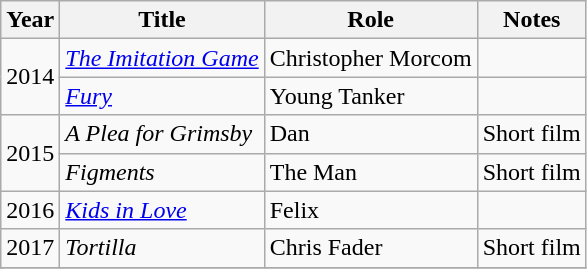<table class="wikitable sortable">
<tr>
<th>Year</th>
<th>Title</th>
<th>Role</th>
<th>Notes</th>
</tr>
<tr>
<td rowspan="2">2014</td>
<td><em><a href='#'>The Imitation Game</a></em></td>
<td>Christopher Morcom</td>
<td></td>
</tr>
<tr>
<td><em><a href='#'>Fury</a></em></td>
<td>Young Tanker</td>
<td></td>
</tr>
<tr>
<td rowspan="2">2015</td>
<td><em>A Plea for Grimsby</em></td>
<td>Dan</td>
<td>Short film</td>
</tr>
<tr>
<td><em>Figments</em></td>
<td>The Man</td>
<td>Short film</td>
</tr>
<tr>
<td>2016</td>
<td><em><a href='#'>Kids in Love</a></em></td>
<td>Felix</td>
<td></td>
</tr>
<tr>
<td>2017</td>
<td><em>Tortilla</em></td>
<td>Chris Fader</td>
<td>Short film</td>
</tr>
<tr>
</tr>
</table>
